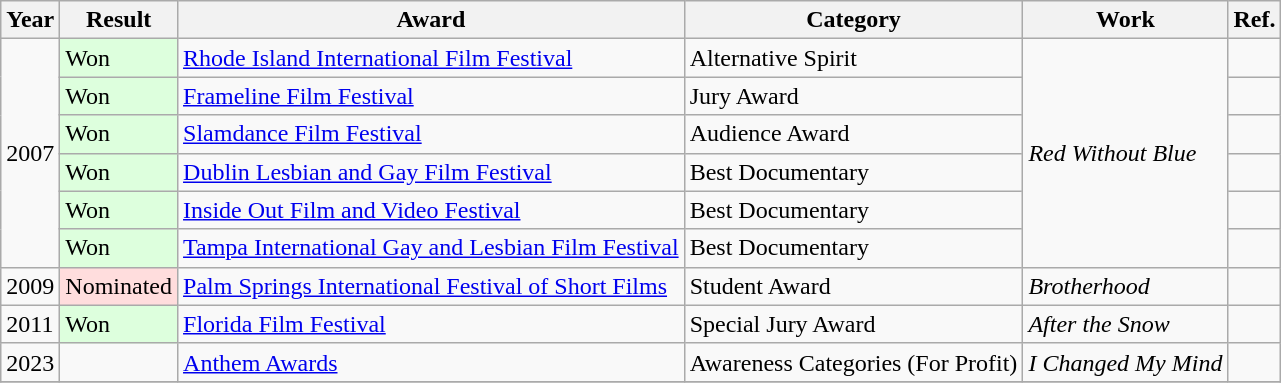<table class="wikitable">
<tr>
<th>Year</th>
<th>Result</th>
<th>Award</th>
<th>Category</th>
<th>Work</th>
<th>Ref.</th>
</tr>
<tr>
<td rowspan="6">2007</td>
<td style="background: #ddffdd">Won</td>
<td><a href='#'>Rhode Island International Film Festival</a></td>
<td>Alternative Spirit</td>
<td rowspan="6"><em>Red Without Blue</em></td>
<td></td>
</tr>
<tr>
<td style="background: #ddffdd">Won</td>
<td><a href='#'>Frameline Film Festival</a></td>
<td>Jury Award</td>
<td></td>
</tr>
<tr>
<td style="background: #ddffdd">Won</td>
<td><a href='#'>Slamdance Film Festival</a></td>
<td>Audience Award</td>
<td></td>
</tr>
<tr>
<td style="background: #ddffdd">Won</td>
<td><a href='#'>Dublin Lesbian and Gay Film Festival</a></td>
<td>Best Documentary</td>
<td></td>
</tr>
<tr>
<td style="background: #ddffdd">Won</td>
<td><a href='#'>Inside Out Film and Video Festival</a></td>
<td>Best Documentary</td>
<td></td>
</tr>
<tr>
<td style="background: #ddffdd">Won</td>
<td><a href='#'>Tampa International Gay and Lesbian Film Festival</a></td>
<td>Best Documentary</td>
<td></td>
</tr>
<tr>
<td>2009</td>
<td style="background: #ffdddd">Nominated</td>
<td><a href='#'>Palm Springs International Festival of Short Films</a></td>
<td>Student Award</td>
<td><em>Brotherhood</em></td>
<td></td>
</tr>
<tr>
<td>2011</td>
<td style="background: #ddffdd">Won</td>
<td><a href='#'>Florida Film Festival</a></td>
<td>Special Jury Award</td>
<td><em>After the Snow</em></td>
<td></td>
</tr>
<tr>
<td>2023</td>
<td></td>
<td><a href='#'>Anthem Awards</a></td>
<td>Awareness Categories (For Profit)</td>
<td><em>I Changed My Mind</em></td>
<td></td>
</tr>
<tr>
</tr>
</table>
